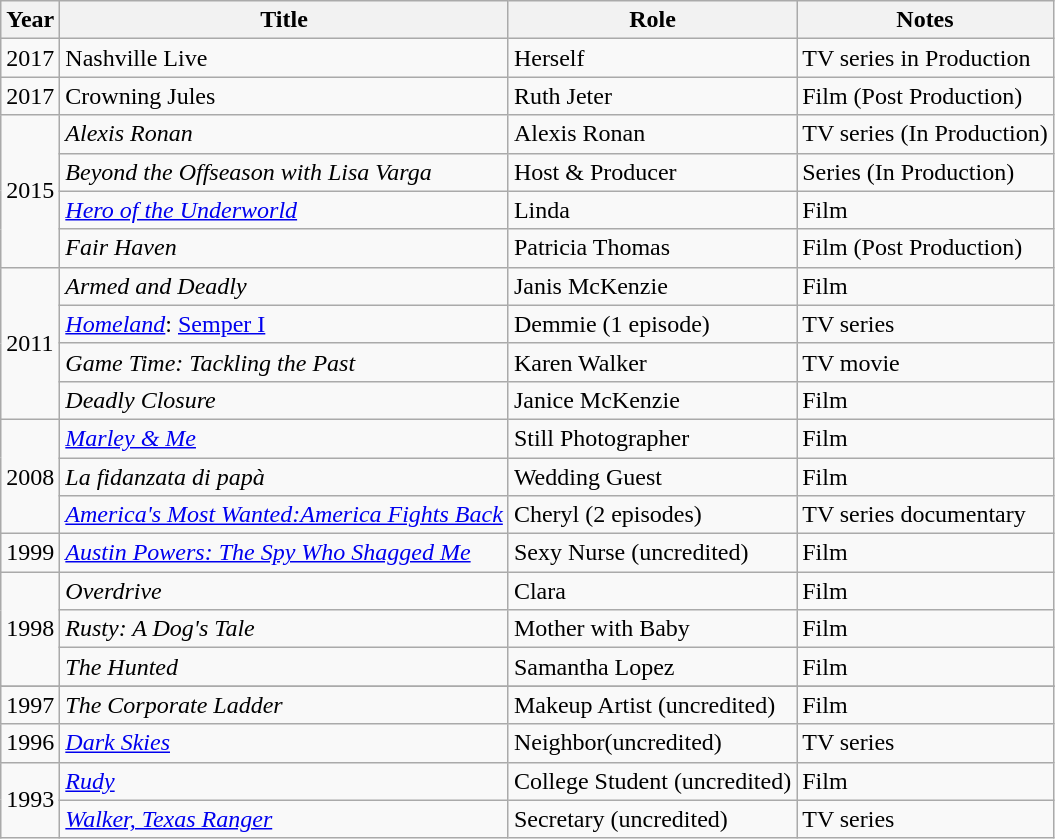<table class="wikitable sortable">
<tr>
<th>Year</th>
<th>Title</th>
<th>Role</th>
<th class="unsortable">Notes</th>
</tr>
<tr>
<td>2017</td>
<td>Nashville Live</td>
<td>Herself</td>
<td>TV series in Production</td>
</tr>
<tr>
<td>2017</td>
<td>Crowning Jules</td>
<td>Ruth Jeter</td>
<td>Film (Post Production)</td>
</tr>
<tr>
<td rowspan=4>2015</td>
<td><em>Alexis Ronan</em></td>
<td>Alexis Ronan</td>
<td>TV series (In Production)</td>
</tr>
<tr>
<td><em> Beyond the Offseason with Lisa Varga </em></td>
<td>Host & Producer</td>
<td>Series (In Production)</td>
</tr>
<tr>
<td><em><a href='#'>Hero of the Underworld</a></em></td>
<td>Linda</td>
<td>Film</td>
</tr>
<tr>
<td><em> Fair Haven </em></td>
<td>Patricia Thomas</td>
<td>Film (Post Production)</td>
</tr>
<tr>
<td rowspan=4>2011</td>
<td><em>Armed and Deadly</em></td>
<td>Janis McKenzie</td>
<td>Film</td>
</tr>
<tr>
<td><em><a href='#'>Homeland</a></em>: <a href='#'>Semper I</a></td>
<td>Demmie (1 episode)</td>
<td>TV series</td>
</tr>
<tr>
<td><em>Game Time: Tackling the Past</em></td>
<td>Karen Walker</td>
<td>TV movie</td>
</tr>
<tr>
<td><em>Deadly Closure</em></td>
<td>Janice McKenzie</td>
<td>Film</td>
</tr>
<tr>
<td rowspan=3>2008</td>
<td><em><a href='#'>Marley & Me</a></em></td>
<td>Still Photographer</td>
<td>Film</td>
</tr>
<tr>
<td><em>La fidanzata di papà</em></td>
<td>Wedding Guest</td>
<td>Film</td>
</tr>
<tr>
<td><em><a href='#'>America's Most Wanted:America Fights Back</a></em></td>
<td>Cheryl (2 episodes)</td>
<td>TV series documentary</td>
</tr>
<tr>
<td>1999</td>
<td><em><a href='#'>Austin Powers: The Spy Who Shagged Me</a></em></td>
<td>Sexy Nurse (uncredited)</td>
<td>Film</td>
</tr>
<tr>
<td rowspan=3>1998</td>
<td><em>Overdrive</em></td>
<td>Clara</td>
<td>Film</td>
</tr>
<tr>
<td><em>Rusty: A Dog's Tale</em></td>
<td>Mother with Baby</td>
<td>Film</td>
</tr>
<tr>
<td><em>The Hunted</em></td>
<td>Samantha Lopez</td>
<td>Film</td>
</tr>
<tr>
</tr>
<tr>
<td>1997</td>
<td><em>The Corporate Ladder</em></td>
<td>Makeup Artist (uncredited)</td>
<td>Film</td>
</tr>
<tr>
<td>1996</td>
<td><em><a href='#'>Dark Skies</a></em></td>
<td>Neighbor(uncredited)</td>
<td>TV series</td>
</tr>
<tr>
<td rowspan=2>1993</td>
<td><em><a href='#'>Rudy</a></em></td>
<td>College Student (uncredited)</td>
<td>Film</td>
</tr>
<tr>
<td><em><a href='#'>Walker, Texas Ranger</a></em></td>
<td>Secretary (uncredited)</td>
<td>TV series</td>
</tr>
</table>
